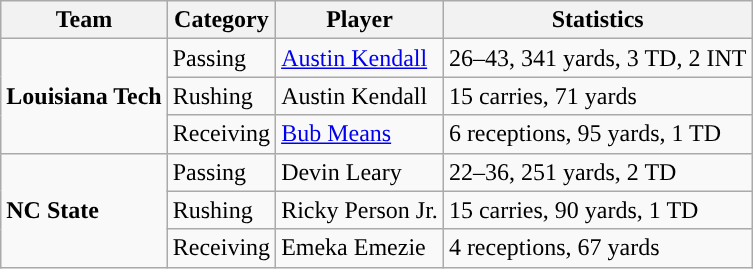<table class="wikitable" style="float: left;">
<tr>
<th>Team</th>
<th>Category</th>
<th>Player</th>
<th>Statistics</th>
</tr>
<tr>
<td rowspan=3><strong>Louisiana Tech</strong></td>
<td>Passing</td>
<td><a href='#'>Austin Kendall</a></td>
<td>26–43, 341 yards, 3 TD, 2 INT</td>
</tr>
<tr>
<td>Rushing</td>
<td>Austin Kendall</td>
<td>15 carries, 71 yards</td>
</tr>
<tr>
<td>Receiving</td>
<td><a href='#'>Bub Means</a></td>
<td>6 receptions, 95 yards, 1 TD</td>
</tr>
<tr>
<td rowspan=3><strong>NC State</strong></td>
<td>Passing</td>
<td>Devin Leary</td>
<td>22–36, 251 yards, 2 TD</td>
</tr>
<tr>
<td>Rushing</td>
<td>Ricky Person Jr.</td>
<td>15 carries, 90 yards, 1 TD</td>
</tr>
<tr>
<td>Receiving</td>
<td>Emeka Emezie</td>
<td>4 receptions, 67 yards</td>
</tr>
</table>
